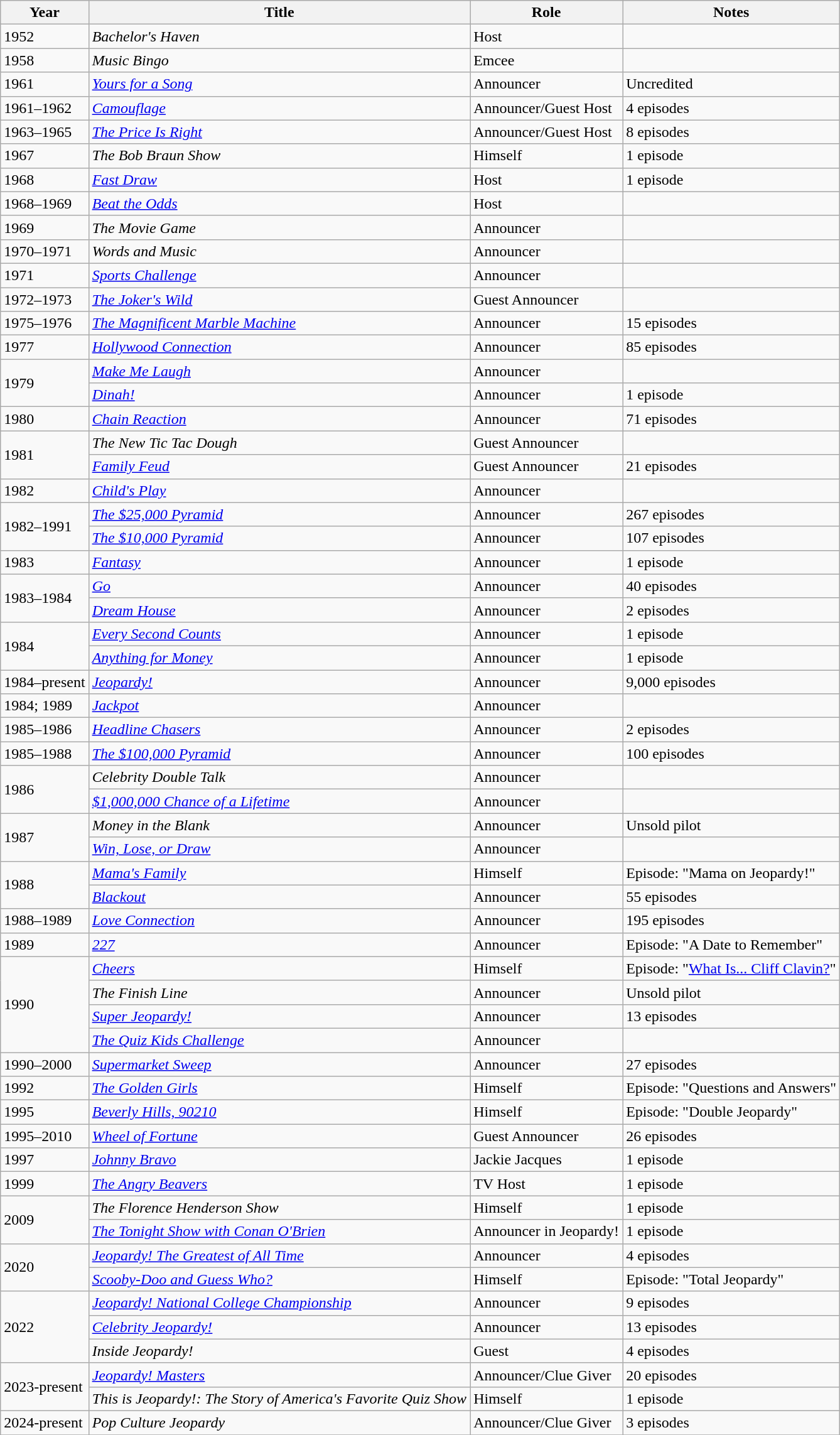<table class="wikitable sortable">
<tr>
<th>Year</th>
<th>Title</th>
<th>Role</th>
<th>Notes</th>
</tr>
<tr>
<td>1952</td>
<td><em>Bachelor's Haven</em></td>
<td>Host</td>
<td></td>
</tr>
<tr>
<td>1958</td>
<td><em>Music Bingo</em></td>
<td>Emcee</td>
<td></td>
</tr>
<tr>
<td>1961</td>
<td><em><a href='#'>Yours for a Song</a></em></td>
<td>Announcer</td>
<td>Uncredited</td>
</tr>
<tr>
<td>1961–1962</td>
<td><em><a href='#'>Camouflage</a></em></td>
<td>Announcer/Guest Host</td>
<td>4 episodes</td>
</tr>
<tr>
<td>1963–1965</td>
<td><em><a href='#'>The Price Is Right</a></em></td>
<td>Announcer/Guest Host</td>
<td>8 episodes</td>
</tr>
<tr>
<td>1967</td>
<td><em>The Bob Braun Show</em></td>
<td>Himself</td>
<td>1 episode</td>
</tr>
<tr>
<td>1968</td>
<td><em><a href='#'>Fast Draw</a></em></td>
<td>Host</td>
<td>1 episode</td>
</tr>
<tr>
<td>1968–1969</td>
<td><em><a href='#'>Beat the Odds</a></em></td>
<td>Host</td>
<td></td>
</tr>
<tr>
<td>1969</td>
<td><em>The Movie Game</em></td>
<td>Announcer</td>
<td></td>
</tr>
<tr>
<td>1970–1971</td>
<td><em>Words and Music</em></td>
<td>Announcer</td>
<td></td>
</tr>
<tr>
<td>1971</td>
<td><em><a href='#'>Sports Challenge</a></em></td>
<td>Announcer</td>
<td></td>
</tr>
<tr>
<td>1972–1973</td>
<td><em><a href='#'>The Joker's Wild</a></em></td>
<td>Guest Announcer</td>
<td></td>
</tr>
<tr>
<td>1975–1976</td>
<td><em><a href='#'>The Magnificent Marble Machine</a></em></td>
<td>Announcer</td>
<td>15 episodes</td>
</tr>
<tr>
<td>1977</td>
<td><em><a href='#'>Hollywood Connection</a></em></td>
<td>Announcer</td>
<td>85 episodes</td>
</tr>
<tr>
<td rowspan="2">1979</td>
<td><em><a href='#'>Make Me Laugh</a></em></td>
<td>Announcer</td>
<td></td>
</tr>
<tr>
<td><em><a href='#'>Dinah!</a></em></td>
<td>Announcer</td>
<td>1 episode</td>
</tr>
<tr>
<td>1980</td>
<td><em><a href='#'>Chain Reaction</a></em></td>
<td>Announcer</td>
<td>71 episodes</td>
</tr>
<tr>
<td rowspan="2">1981</td>
<td><em>The New Tic Tac Dough</em></td>
<td>Guest Announcer</td>
<td></td>
</tr>
<tr>
<td><em><a href='#'>Family Feud</a></em></td>
<td>Guest Announcer</td>
<td>21 episodes</td>
</tr>
<tr>
<td>1982</td>
<td><em><a href='#'>Child's Play</a></em></td>
<td>Announcer</td>
<td></td>
</tr>
<tr>
<td rowspan="2">1982–1991</td>
<td><em><a href='#'>The $25,000 Pyramid</a></em></td>
<td>Announcer</td>
<td>267 episodes</td>
</tr>
<tr>
<td><em><a href='#'>The $10,000 Pyramid</a></em></td>
<td>Announcer</td>
<td>107 episodes</td>
</tr>
<tr>
<td>1983</td>
<td><em><a href='#'>Fantasy</a></em></td>
<td>Announcer</td>
<td>1 episode</td>
</tr>
<tr>
<td rowspan="2">1983–1984</td>
<td><em><a href='#'>Go</a></em></td>
<td>Announcer</td>
<td>40 episodes</td>
</tr>
<tr>
<td><em><a href='#'>Dream House</a></em></td>
<td>Announcer</td>
<td>2 episodes</td>
</tr>
<tr>
<td rowspan="2">1984</td>
<td><em><a href='#'>Every Second Counts</a></em></td>
<td>Announcer</td>
<td>1 episode</td>
</tr>
<tr>
<td><em><a href='#'>Anything for Money</a></em></td>
<td>Announcer</td>
<td>1 episode</td>
</tr>
<tr>
<td>1984–present</td>
<td><em><a href='#'>Jeopardy!</a></em></td>
<td>Announcer</td>
<td>9,000 episodes</td>
</tr>
<tr>
<td>1984; 1989</td>
<td><em><a href='#'>Jackpot</a></em></td>
<td>Announcer</td>
<td></td>
</tr>
<tr>
<td>1985–1986</td>
<td><em><a href='#'>Headline Chasers</a></em></td>
<td>Announcer</td>
<td>2 episodes</td>
</tr>
<tr>
<td>1985–1988</td>
<td><em><a href='#'>The $100,000 Pyramid</a></em></td>
<td>Announcer</td>
<td>100 episodes</td>
</tr>
<tr>
<td rowspan="2">1986</td>
<td><em>Celebrity Double Talk</em></td>
<td>Announcer</td>
<td></td>
</tr>
<tr>
<td><em><a href='#'>$1,000,000 Chance of a Lifetime</a></em></td>
<td>Announcer</td>
<td></td>
</tr>
<tr>
<td rowspan="2">1987</td>
<td><em>Money in the Blank</em></td>
<td>Announcer</td>
<td>Unsold pilot</td>
</tr>
<tr>
<td><em><a href='#'>Win, Lose, or Draw</a></em></td>
<td>Announcer</td>
<td></td>
</tr>
<tr>
<td rowspan="2">1988</td>
<td><em><a href='#'>Mama's Family</a></em></td>
<td>Himself</td>
<td>Episode: "Mama on Jeopardy!"</td>
</tr>
<tr>
<td><em><a href='#'>Blackout</a></em></td>
<td>Announcer</td>
<td>55 episodes</td>
</tr>
<tr>
<td>1988–1989</td>
<td><em><a href='#'>Love Connection</a></em></td>
<td>Announcer</td>
<td>195 episodes</td>
</tr>
<tr>
<td>1989</td>
<td><em><a href='#'>227</a></em></td>
<td>Announcer</td>
<td>Episode: "A Date to Remember"</td>
</tr>
<tr>
<td rowspan="4">1990</td>
<td><em><a href='#'>Cheers</a></em></td>
<td>Himself</td>
<td>Episode: "<a href='#'>What Is... Cliff Clavin?</a>"</td>
</tr>
<tr>
<td><em>The Finish Line</em></td>
<td>Announcer</td>
<td>Unsold pilot</td>
</tr>
<tr>
<td><em><a href='#'>Super Jeopardy!</a></em></td>
<td>Announcer</td>
<td>13 episodes</td>
</tr>
<tr>
<td><em><a href='#'>The Quiz Kids Challenge</a></em></td>
<td>Announcer</td>
<td></td>
</tr>
<tr>
<td>1990–2000</td>
<td><em><a href='#'>Supermarket Sweep</a></em></td>
<td>Announcer</td>
<td>27 episodes</td>
</tr>
<tr>
<td>1992</td>
<td><em><a href='#'>The Golden Girls</a></em></td>
<td>Himself</td>
<td>Episode: "Questions and Answers"</td>
</tr>
<tr>
<td>1995</td>
<td><em><a href='#'>Beverly Hills, 90210</a></em></td>
<td>Himself</td>
<td>Episode: "Double Jeopardy"</td>
</tr>
<tr>
<td>1995–2010</td>
<td><em><a href='#'>Wheel of Fortune</a></em></td>
<td>Guest Announcer</td>
<td>26 episodes</td>
</tr>
<tr>
<td>1997</td>
<td><em><a href='#'>Johnny Bravo</a></em></td>
<td>Jackie Jacques</td>
<td>1 episode</td>
</tr>
<tr>
<td>1999</td>
<td><em><a href='#'>The Angry Beavers</a></em></td>
<td>TV Host</td>
<td>1 episode</td>
</tr>
<tr>
<td rowspan="2">2009</td>
<td><em>The Florence Henderson Show</em></td>
<td>Himself</td>
<td>1 episode</td>
</tr>
<tr>
<td><em><a href='#'>The Tonight Show with Conan O'Brien</a></em></td>
<td>Announcer in Jeopardy!</td>
<td>1 episode</td>
</tr>
<tr>
<td rowspan="2">2020</td>
<td><em><a href='#'>Jeopardy! The Greatest of All Time</a></em></td>
<td>Announcer</td>
<td>4 episodes</td>
</tr>
<tr>
<td><em><a href='#'>Scooby-Doo and Guess Who?</a></em></td>
<td>Himself</td>
<td>Episode: "Total Jeopardy"</td>
</tr>
<tr>
<td rowspan="3">2022</td>
<td><em><a href='#'>Jeopardy! National College Championship</a></em></td>
<td>Announcer</td>
<td>9 episodes</td>
</tr>
<tr>
<td><em><a href='#'>Celebrity Jeopardy!</a></em></td>
<td>Announcer</td>
<td>13 episodes</td>
</tr>
<tr>
<td><em>Inside Jeopardy!</em></td>
<td>Guest</td>
<td>4 episodes</td>
</tr>
<tr>
<td rowspan="2">2023-present</td>
<td><em><a href='#'>Jeopardy! Masters</a></em></td>
<td>Announcer/Clue Giver</td>
<td>20 episodes</td>
</tr>
<tr>
<td><em>This is Jeopardy!: The Story of America's Favorite Quiz Show</em></td>
<td>Himself</td>
<td>1 episode</td>
</tr>
<tr>
<td rowspan="1">2024-present</td>
<td><em>Pop Culture Jeopardy</em></td>
<td>Announcer/Clue Giver</td>
<td>3 episodes</td>
</tr>
<tr>
</tr>
</table>
